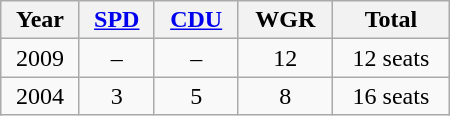<table class="wikitable" width="300">
<tr>
<th>Year</th>
<th><a href='#'>SPD</a></th>
<th><a href='#'>CDU</a></th>
<th>WGR</th>
<th>Total</th>
</tr>
<tr align="center">
<td>2009</td>
<td>–</td>
<td>–</td>
<td>12</td>
<td>12 seats</td>
</tr>
<tr align="center">
<td>2004</td>
<td>3</td>
<td>5</td>
<td>8</td>
<td>16 seats</td>
</tr>
</table>
